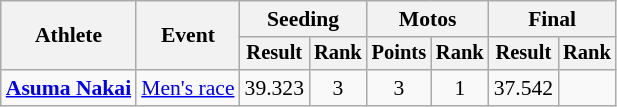<table class="wikitable" style="font-size:90%;">
<tr>
<th rowspan=2>Athlete</th>
<th rowspan=2>Event</th>
<th colspan=2>Seeding</th>
<th colspan=2>Motos</th>
<th colspan=2>Final</th>
</tr>
<tr style="font-size:95%">
<th>Result</th>
<th>Rank</th>
<th>Points</th>
<th>Rank</th>
<th>Result</th>
<th>Rank</th>
</tr>
<tr align=center>
<td align=left><strong><a href='#'>Asuma Nakai</a></strong></td>
<td align=left><a href='#'>Men's race</a></td>
<td>39.323</td>
<td>3</td>
<td>3</td>
<td>1</td>
<td>37.542</td>
<td></td>
</tr>
</table>
